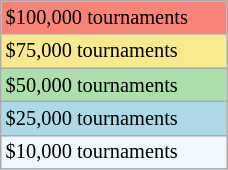<table class="wikitable" style="font-size:85%;" width=12%>
<tr bgcolor="#F88379">
<td>$100,000 tournaments</td>
</tr>
<tr bgcolor="#F7E98E">
<td>$75,000 tournaments</td>
</tr>
<tr bgcolor="#ADDFAD">
<td>$50,000 tournaments</td>
</tr>
<tr bgcolor="lightblue">
<td>$25,000 tournaments</td>
</tr>
<tr bgcolor="#f0f8ff">
<td>$10,000 tournaments</td>
</tr>
</table>
